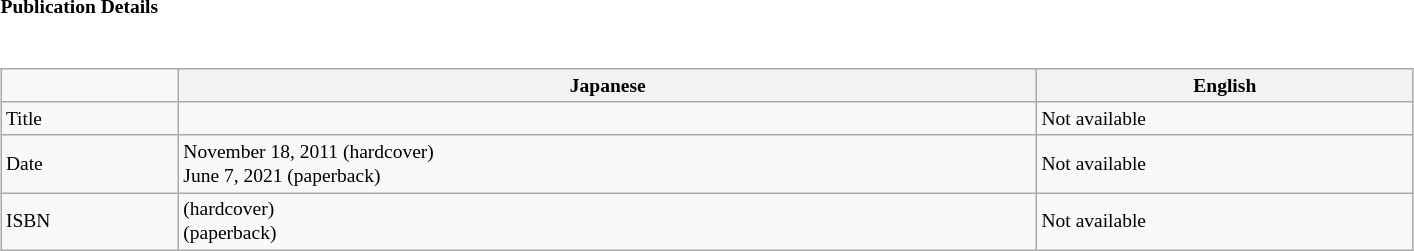<table class="collapsible collapsed" border="0" style="width:75%; font-size:small;">
<tr>
<th style="width:20em; text-align:left">Publication Details</th>
<th></th>
</tr>
<tr>
<td colspan="2"><br><table class="wikitable" style="width:100%; font-size:small;  margin-right:-1em;">
<tr>
<td></td>
<th>Japanese</th>
<th>English</th>
</tr>
<tr>
<td>Title</td>
<td> </td>
<td> Not available</td>
</tr>
<tr>
<td>Date</td>
<td> November 18, 2011 (hardcover)<br>June 7, 2021 (paperback)</td>
<td> Not available</td>
</tr>
<tr>
<td>ISBN</td>
<td>  (hardcover)<br> (paperback)</td>
<td> Not available</td>
</tr>
</table>
</td>
</tr>
</table>
